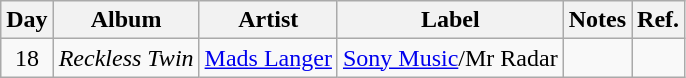<table class="wikitable">
<tr>
<th>Day</th>
<th>Album</th>
<th>Artist</th>
<th>Label</th>
<th>Notes</th>
<th>Ref.</th>
</tr>
<tr>
<td rowspan="1" style="text-align:center;">18</td>
<td><em>Reckless Twin</em></td>
<td><a href='#'>Mads Langer</a></td>
<td><a href='#'>Sony Music</a>/Mr Radar</td>
<td></td>
<td style="text-align:center;"></td>
</tr>
</table>
